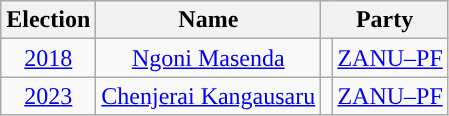<table class="wikitable" style="text-align:center">
<tr>
<th>Election</th>
<th>Name</th>
<th colspan="2">Party</th>
</tr>
<tr>
<td><a href='#'>2018</a></td>
<td><a href='#'>Ngoni Masenda</a></td>
<td style="background-color: "></td>
<td><a href='#'>ZANU–PF</a></td>
</tr>
<tr>
<td><a href='#'>2023</a></td>
<td><a href='#'>Chenjerai Kangausaru</a></td>
<td style="background-color: "></td>
<td><a href='#'>ZANU–PF</a></td>
</tr>
</table>
